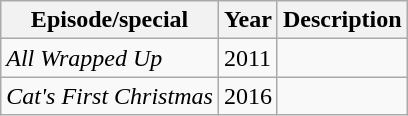<table class="wikitable sortable">
<tr>
<th>Episode/special</th>
<th>Year</th>
<th>Description</th>
</tr>
<tr>
<td><em>All Wrapped Up</em></td>
<td>2011</td>
<td></td>
</tr>
<tr>
<td><em>Cat's First Christmas</em></td>
<td>2016</td>
<td></td>
</tr>
</table>
